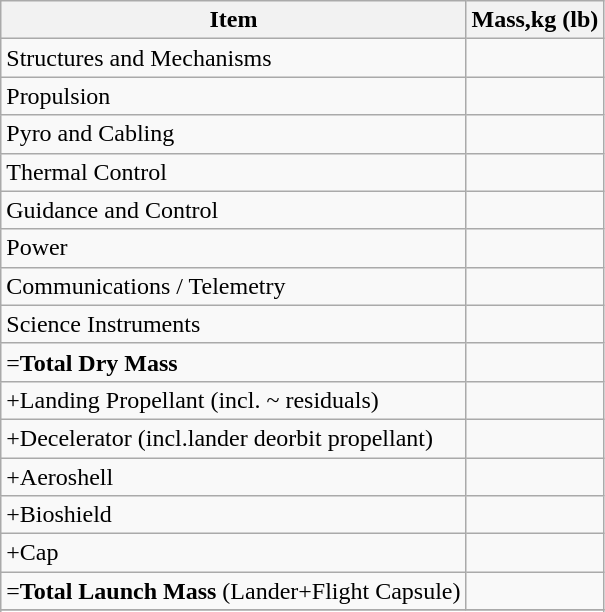<table class="wikitable">
<tr>
<th>Item</th>
<th>Mass,kg (lb)</th>
</tr>
<tr>
<td>Structures and Mechanisms</td>
<td></td>
</tr>
<tr>
<td>Propulsion</td>
<td></td>
</tr>
<tr>
<td>Pyro and Cabling</td>
<td></td>
</tr>
<tr>
<td>Thermal Control</td>
<td></td>
</tr>
<tr>
<td>Guidance and Control</td>
<td></td>
</tr>
<tr>
<td>Power</td>
<td></td>
</tr>
<tr>
<td>Communications / Telemetry</td>
<td></td>
</tr>
<tr>
<td>Science Instruments</td>
<td></td>
</tr>
<tr>
<td>=<strong>Total Dry Mass</strong></td>
<td></td>
</tr>
<tr>
<td>+Landing Propellant (incl. ~ residuals)</td>
<td></td>
</tr>
<tr>
<td>+Decelerator (incl.lander deorbit propellant)</td>
<td></td>
</tr>
<tr>
<td>+Aeroshell</td>
<td></td>
</tr>
<tr>
<td>+Bioshield</td>
<td></td>
</tr>
<tr>
<td>+Cap</td>
<td></td>
</tr>
<tr>
<td>=<strong>Total Launch Mass</strong> (Lander+Flight Capsule)</td>
<td></td>
</tr>
<tr>
</tr>
<tr>
</tr>
</table>
